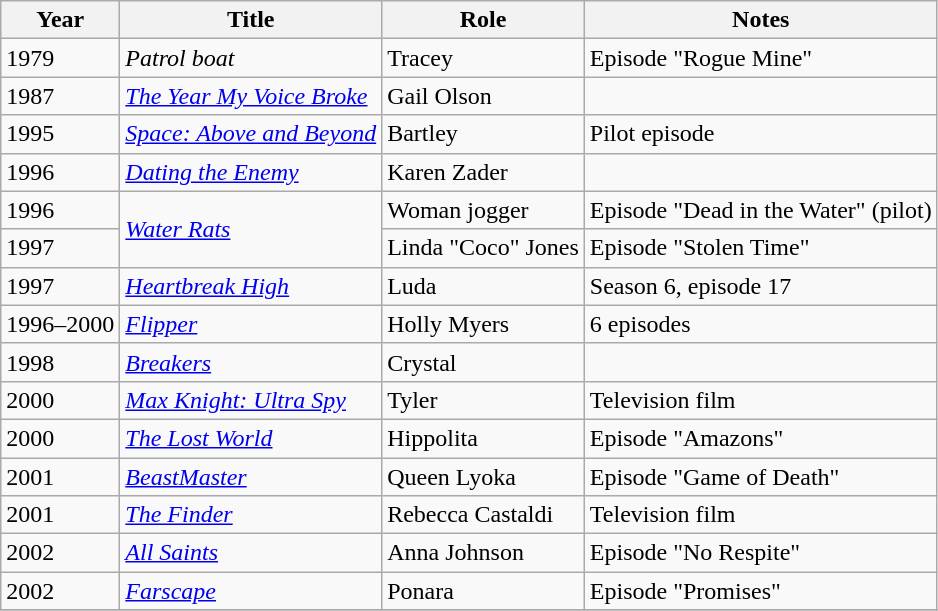<table class="wikitable sortable">
<tr>
<th>Year</th>
<th>Title</th>
<th>Role</th>
<th class="unsortable">Notes</th>
</tr>
<tr>
<td>1979</td>
<td><em>Patrol boat</em></td>
<td>Tracey</td>
<td>Episode "Rogue Mine"</td>
</tr>
<tr>
<td>1987</td>
<td><em><a href='#'>The Year My Voice Broke</a></em></td>
<td>Gail Olson</td>
<td></td>
</tr>
<tr>
<td>1995</td>
<td><em><a href='#'>Space: Above and Beyond</a></em></td>
<td>Bartley</td>
<td>Pilot episode</td>
</tr>
<tr>
<td>1996</td>
<td><em><a href='#'>Dating the Enemy</a></em></td>
<td>Karen Zader</td>
<td></td>
</tr>
<tr>
<td>1996</td>
<td rowspan="2"><em><a href='#'>Water Rats</a></em></td>
<td>Woman jogger</td>
<td>Episode "Dead in the Water" (pilot)</td>
</tr>
<tr>
<td>1997</td>
<td>Linda "Coco" Jones</td>
<td>Episode "Stolen Time"</td>
</tr>
<tr>
<td>1997</td>
<td><em><a href='#'>Heartbreak High</a></em></td>
<td>Luda</td>
<td>Season 6, episode 17</td>
</tr>
<tr>
<td>1996–2000</td>
<td><em><a href='#'>Flipper</a></em></td>
<td>Holly Myers</td>
<td>6 episodes</td>
</tr>
<tr>
<td>1998</td>
<td><em><a href='#'>Breakers</a></em></td>
<td>Crystal</td>
<td></td>
</tr>
<tr>
<td>2000</td>
<td><em><a href='#'>Max Knight: Ultra Spy</a></em></td>
<td>Tyler</td>
<td>Television film</td>
</tr>
<tr>
<td>2000</td>
<td><em><a href='#'>The Lost World</a></em></td>
<td>Hippolita</td>
<td>Episode "Amazons"</td>
</tr>
<tr>
<td>2001</td>
<td><em><a href='#'>BeastMaster</a></em></td>
<td>Queen Lyoka</td>
<td>Episode "Game of Death"</td>
</tr>
<tr>
<td>2001</td>
<td><em><a href='#'>The Finder</a></em></td>
<td>Rebecca Castaldi</td>
<td>Television film</td>
</tr>
<tr>
<td>2002</td>
<td><em><a href='#'>All Saints</a></em></td>
<td>Anna Johnson</td>
<td>Episode "No Respite"</td>
</tr>
<tr>
<td>2002</td>
<td><em><a href='#'>Farscape</a></em></td>
<td>Ponara</td>
<td>Episode "Promises"</td>
</tr>
<tr>
</tr>
</table>
